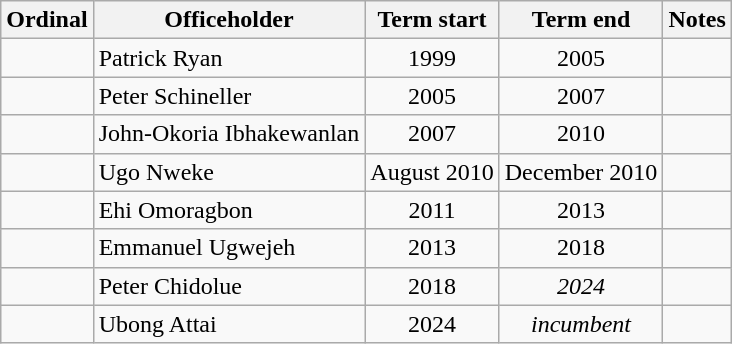<table class="wikitable" style="sortable">
<tr>
<th>Ordinal</th>
<th>Officeholder</th>
<th>Term start</th>
<th>Term end</th>
<th>Notes</th>
</tr>
<tr>
<td align=center></td>
<td>Patrick Ryan</td>
<td align=center>1999</td>
<td align=center>2005</td>
<td></td>
</tr>
<tr>
<td align=center></td>
<td>Peter Schineller</td>
<td align=center>2005</td>
<td align=center>2007</td>
<td align=right></td>
</tr>
<tr>
<td align=center></td>
<td>John-Okoria Ibhakewanlan</td>
<td align=center>2007</td>
<td align=center>2010</td>
<td align=right></td>
</tr>
<tr>
<td align=center></td>
<td>Ugo Nweke</td>
<td align=center>August 2010</td>
<td align=center>December 2010</td>
<td align=right></td>
</tr>
<tr>
<td align=center></td>
<td>Ehi Omoragbon</td>
<td align=center>2011</td>
<td align=center>2013</td>
<td align=right></td>
</tr>
<tr>
<td align=center></td>
<td>Emmanuel Ugwejeh</td>
<td align=center>2013</td>
<td align=center>2018</td>
<td align=right></td>
</tr>
<tr>
<td align=center></td>
<td>Peter Chidolue</td>
<td align=center>2018</td>
<td align=center><em>2024</em></td>
<td align=right></td>
</tr>
<tr>
<td align=center></td>
<td>Ubong Attai</td>
<td align=center>2024</td>
<td align=center><em>incumbent</em></td>
<td align=right></td>
</tr>
</table>
